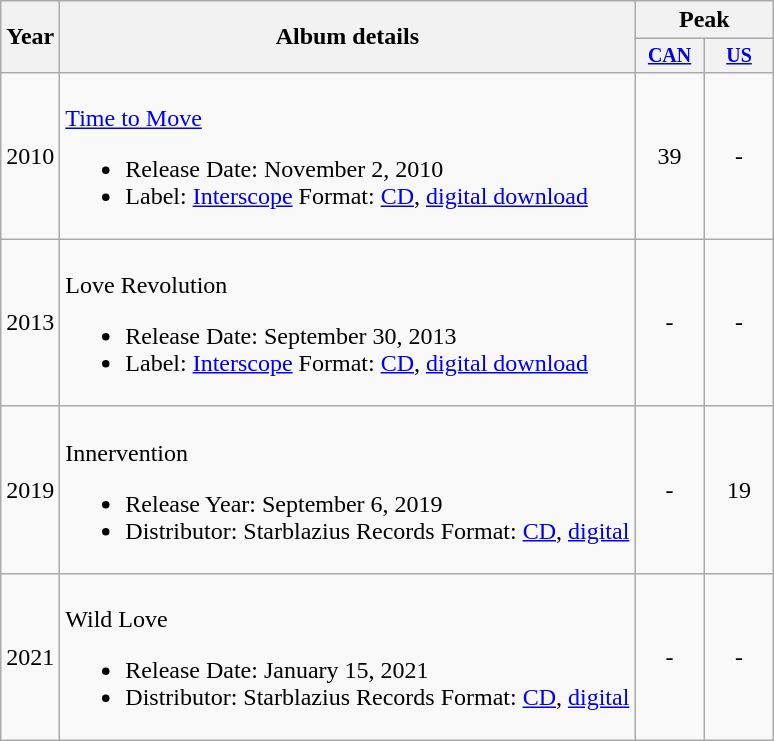<table class="wikitable" style="text-align:center;">
<tr>
<th rowspan="2">Year</th>
<th rowspan="2">Album details</th>
<th colspan="2">Peak</th>
</tr>
<tr style="font-size:smaller;">
<th width="40"><a href='#'>CAN</a></th>
<th width="40"><a href='#'>US</a></th>
</tr>
<tr>
<td>2010</td>
<td align="left"><br><a href='#'>Time to Move</a><ul><li>Release Date: November 2, 2010</li><li>Label: <a href='#'>Interscope</a> Format: <a href='#'>CD</a>, <a href='#'>digital download</a></li></ul></td>
<td>39</td>
<td>-</td>
</tr>
<tr>
<td>2013</td>
<td align="left"><br>Love Revolution<ul><li>Release Date: September 30, 2013</li><li>Label: <a href='#'>Interscope</a> Format: <a href='#'>CD</a>, <a href='#'>digital download</a></li></ul></td>
<td>-</td>
<td>-</td>
</tr>
<tr>
<td>2019</td>
<td align="left"><br>Innervention<ul><li>Release Year: September 6, 2019</li><li>Distributor: Starblazius Records Format: <a href='#'>CD</a>, <a href='#'>digital</a></li></ul></td>
<td>-</td>
<td>19</td>
</tr>
<tr>
<td>2021</td>
<td align="left"><br>Wild Love<ul><li>Release Date: January 15, 2021</li><li>Distributor: Starblazius Records Format: <a href='#'>CD</a>, <a href='#'>digital</a></li></ul></td>
<td>-</td>
<td>-</td>
</tr>
</table>
